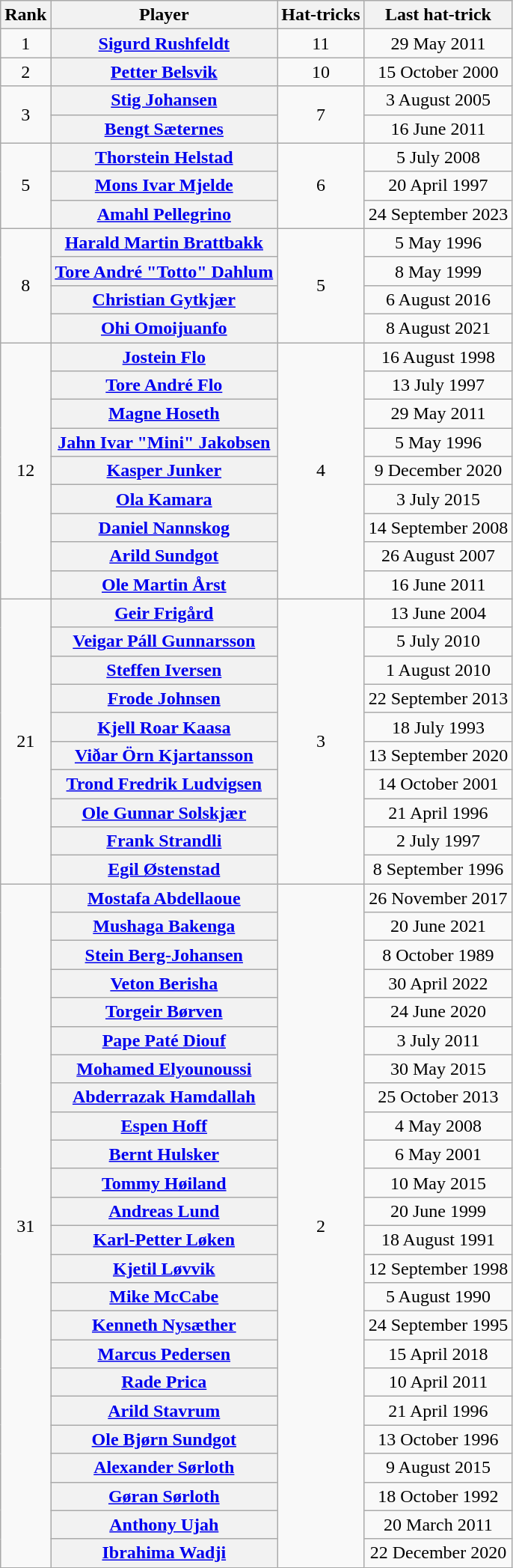<table class="wikitable plainrowheaders" style="text-align:center">
<tr>
<th scope="col">Rank</th>
<th scope="col">Player</th>
<th scope="col">Hat-tricks</th>
<th scope="col">Last hat-trick</th>
</tr>
<tr>
<td rowspan="1" style="border-top:1px solid silver">1</td>
<th style="border-top:1px solid silver" scope="row"> <a href='#'>Sigurd Rushfeldt</a></th>
<td rowspan="1" style="border-top:1px solid silver">11</td>
<td>29 May 2011</td>
</tr>
<tr>
<td rowspan="1" style="border-top:1px solid silver">2</td>
<th style="border-top:1px solid silver" scope="row"> <a href='#'>Petter Belsvik</a></th>
<td rowspan="1" style="border-top:1px solid silver">10</td>
<td>15 October 2000</td>
</tr>
<tr>
<td rowspan="2" style="border-top:1px solid silver">3</td>
<th style="border-top:1px solid silver" scope="row"> <a href='#'>Stig Johansen</a></th>
<td rowspan="2" style="border-top:1px solid silver">7</td>
<td>3 August 2005</td>
</tr>
<tr>
<th scope="row"> <a href='#'>Bengt Sæternes</a></th>
<td>16 June 2011</td>
</tr>
<tr>
<td rowspan="3" style="border-top:1px solid silver">5</td>
<th style="border-top:1px solid silver" scope="row"> <a href='#'>Thorstein Helstad</a></th>
<td rowspan="3" style="border-top:1px solid silver">6</td>
<td>5 July 2008</td>
</tr>
<tr>
<th scope="row"> <a href='#'>Mons Ivar Mjelde</a></th>
<td>20 April 1997</td>
</tr>
<tr>
<th scope="row"> <a href='#'>Amahl Pellegrino</a></th>
<td>24 September 2023</td>
</tr>
<tr>
<td rowspan="4" style="border-top:1px solid silver">8</td>
<th style="border-top:1px solid silver" scope="row"> <a href='#'>Harald Martin Brattbakk</a></th>
<td rowspan="4" style="border-top:1px solid silver">5</td>
<td>5 May 1996</td>
</tr>
<tr>
<th scope="row"> <a href='#'>Tore André "Totto" Dahlum</a></th>
<td>8 May 1999</td>
</tr>
<tr>
<th scope="row"> <a href='#'>Christian Gytkjær</a></th>
<td>6 August 2016</td>
</tr>
<tr>
<th scope="row"> <a href='#'>Ohi Omoijuanfo</a></th>
<td>8 August 2021</td>
</tr>
<tr>
<td rowspan="9" style="border-top:1px solid silver">12</td>
<th scope="row"> <a href='#'>Jostein Flo</a></th>
<td rowspan="9" style="border-top:1px solid silver">4</td>
<td>16 August 1998</td>
</tr>
<tr>
<th scope="row"> <a href='#'>Tore André Flo</a></th>
<td>13 July 1997</td>
</tr>
<tr>
<th scope="row"> <a href='#'>Magne Hoseth</a></th>
<td>29 May 2011</td>
</tr>
<tr>
<th scope="row"> <a href='#'>Jahn Ivar "Mini" Jakobsen</a></th>
<td>5 May 1996</td>
</tr>
<tr>
<th scope="row"> <a href='#'>Kasper Junker</a></th>
<td>9 December 2020</td>
</tr>
<tr>
<th scope="row"> <a href='#'>Ola Kamara</a></th>
<td>3 July 2015</td>
</tr>
<tr>
<th scope="row"> <a href='#'>Daniel Nannskog</a></th>
<td>14 September 2008</td>
</tr>
<tr>
<th scope="row"> <a href='#'>Arild Sundgot</a></th>
<td>26 August 2007</td>
</tr>
<tr>
<th scope="row"> <a href='#'>Ole Martin Årst</a></th>
<td>16 June 2011</td>
</tr>
<tr>
<td rowspan="10" style="border-top:1px solid silver">21</td>
<th scope="row"> <a href='#'>Geir Frigård</a></th>
<td rowspan="10" style="border-top:1px solid silver">3</td>
<td>13 June 2004</td>
</tr>
<tr>
<th scope="row"> <a href='#'>Veigar Páll Gunnarsson</a></th>
<td>5 July 2010</td>
</tr>
<tr>
<th scope="row"> <a href='#'>Steffen Iversen</a></th>
<td>1 August 2010</td>
</tr>
<tr>
<th scope="row"> <a href='#'>Frode Johnsen</a></th>
<td>22 September 2013</td>
</tr>
<tr>
<th scope="row"> <a href='#'>Kjell Roar Kaasa</a></th>
<td>18 July 1993</td>
</tr>
<tr>
<th scope="row"> <a href='#'>Viðar Örn Kjartansson</a></th>
<td>13 September 2020</td>
</tr>
<tr>
<th scope="row"> <a href='#'>Trond Fredrik Ludvigsen</a></th>
<td>14 October 2001</td>
</tr>
<tr>
<th scope="row"> <a href='#'>Ole Gunnar Solskjær</a></th>
<td>21 April 1996</td>
</tr>
<tr>
<th scope="row"> <a href='#'>Frank Strandli</a></th>
<td>2 July 1997</td>
</tr>
<tr>
<th scope="row"> <a href='#'>Egil Østenstad</a></th>
<td>8 September 1996</td>
</tr>
<tr>
<td rowspan="24" style="border-top:1px solid silver">31</td>
<th scope="row"> <a href='#'>Mostafa Abdellaoue</a></th>
<td rowspan="24" style="border-top:1px solid silver">2</td>
<td>26 November 2017</td>
</tr>
<tr>
<th scope="row"> <a href='#'>Mushaga Bakenga</a></th>
<td>20 June 2021</td>
</tr>
<tr>
<th scope="row"> <a href='#'>Stein Berg-Johansen</a></th>
<td>8 October 1989</td>
</tr>
<tr>
<th scope="row"> <strong><a href='#'>Veton Berisha</a></strong></th>
<td>30 April 2022</td>
</tr>
<tr>
<th scope="row"> <strong><a href='#'>Torgeir Børven</a></strong></th>
<td>24 June 2020</td>
</tr>
<tr>
<th scope="row"> <a href='#'>Pape Paté Diouf</a></th>
<td>3 July 2011</td>
</tr>
<tr>
<th scope="row"> <a href='#'>Mohamed Elyounoussi</a></th>
<td>30 May 2015</td>
</tr>
<tr>
<th scope="row"> <a href='#'>Abderrazak Hamdallah</a></th>
<td>25 October 2013</td>
</tr>
<tr>
<th scope="row"> <a href='#'>Espen Hoff</a></th>
<td>4 May 2008</td>
</tr>
<tr>
<th scope="row"> <a href='#'>Bernt Hulsker</a></th>
<td>6 May 2001</td>
</tr>
<tr>
<th scope="row"> <a href='#'>Tommy Høiland</a></th>
<td>10 May 2015</td>
</tr>
<tr>
<th scope="row"> <a href='#'>Andreas Lund</a></th>
<td>20 June 1999</td>
</tr>
<tr>
<th scope="row"> <a href='#'>Karl-Petter Løken</a></th>
<td>18 August 1991</td>
</tr>
<tr>
<th scope="row"> <a href='#'>Kjetil Løvvik</a></th>
<td>12 September 1998</td>
</tr>
<tr>
<th scope="row"> <a href='#'>Mike McCabe</a></th>
<td>5 August 1990</td>
</tr>
<tr>
<th scope="row"> <a href='#'>Kenneth Nysæther</a></th>
<td>24 September 1995</td>
</tr>
<tr>
<th scope="row"> <a href='#'>Marcus Pedersen</a></th>
<td>15 April 2018</td>
</tr>
<tr>
<th scope="row"> <a href='#'>Rade Prica</a></th>
<td>10 April 2011</td>
</tr>
<tr>
<th scope="row"> <a href='#'>Arild Stavrum</a></th>
<td>21 April 1996</td>
</tr>
<tr>
<th scope="row"> <a href='#'>Ole Bjørn Sundgot</a></th>
<td>13 October 1996</td>
</tr>
<tr>
<th scope="row"> <a href='#'>Alexander Sørloth</a></th>
<td>9 August 2015</td>
</tr>
<tr>
<th scope="row"> <a href='#'>Gøran Sørloth</a></th>
<td>18 October 1992</td>
</tr>
<tr>
<th scope="row"> <a href='#'>Anthony Ujah</a></th>
<td>20 March 2011</td>
</tr>
<tr>
<th scope="row"> <a href='#'>Ibrahima Wadji</a></th>
<td>22 December 2020</td>
</tr>
</table>
